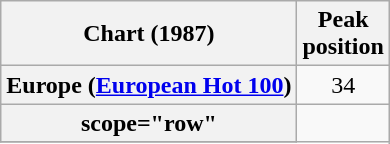<table class="wikitable sortable plainrowheaders">
<tr>
<th>Chart (1987)</th>
<th>Peak<br>position</th>
</tr>
<tr>
<th scope="row">Europe (<a href='#'>European Hot 100</a>)</th>
<td align="center">34</td>
</tr>
<tr>
<th>scope="row"</th>
</tr>
<tr>
</tr>
</table>
